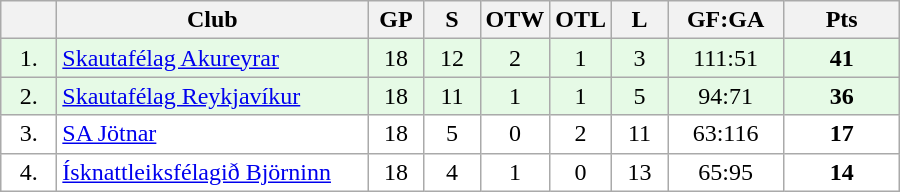<table class="wikitable">
<tr>
<th width="30"></th>
<th width="200">Club</th>
<th width="30">GP</th>
<th width="30">S</th>
<th width="30">OTW</th>
<th width="30">OTL</th>
<th width="30">L</th>
<th width="70">GF:GA</th>
<th width="70">Pts</th>
</tr>
<tr bgcolor="#e6fae6" align="center">
<td>1.</td>
<td align="left"><a href='#'>Skautafélag Akureyrar</a></td>
<td>18</td>
<td>12</td>
<td>2</td>
<td>1</td>
<td>3</td>
<td>111:51</td>
<td><strong>41</strong></td>
</tr>
<tr bgcolor="#e6fae6" align="center">
<td>2.</td>
<td align="left"><a href='#'>Skautafélag Reykjavíkur</a></td>
<td>18</td>
<td>11</td>
<td>1</td>
<td>1</td>
<td>5</td>
<td>94:71</td>
<td><strong>36</strong></td>
</tr>
<tr bgcolor="#FFFFFF" align="center">
<td>3.</td>
<td align="left"><a href='#'>SA Jötnar</a></td>
<td>18</td>
<td>5</td>
<td>0</td>
<td>2</td>
<td>11</td>
<td>63:116</td>
<td><strong>17</strong></td>
</tr>
<tr bgcolor="#FFFFFF" align="center">
<td>4.</td>
<td align="left"><a href='#'>Ísknattleiksfélagið Björninn</a></td>
<td>18</td>
<td>4</td>
<td>1</td>
<td>0</td>
<td>13</td>
<td>65:95</td>
<td><strong>14</strong></td>
</tr>
</table>
